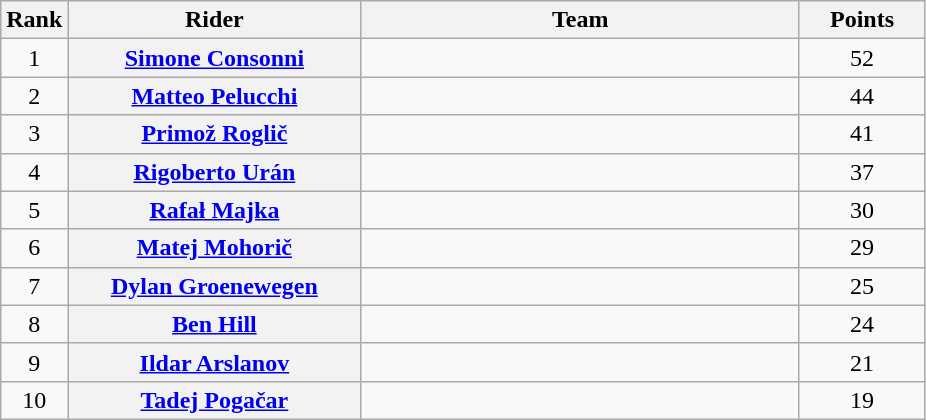<table class="wikitable plainrowheaders">
<tr>
<th>Rank</th>
<th>Rider</th>
<th>Team</th>
<th>Points</th>
</tr>
<tr>
<td style="text-align:center;">1</td>
<th scope="row" width=188px> <a href='#'>Simone Consonni</a> </th>
<td width=285px></td>
<td width=76px style="text-align:center;">52</td>
</tr>
<tr>
<td style="text-align:center;">2</td>
<th scope="row"> <a href='#'>Matteo Pelucchi</a></th>
<td></td>
<td style="text-align:center;">44</td>
</tr>
<tr>
<td style="text-align:center;">3</td>
<th scope="row"> <a href='#'>Primož Roglič</a></th>
<td></td>
<td style="text-align:center;">41</td>
</tr>
<tr>
<td style="text-align:center;">4</td>
<th scope="row"> <a href='#'>Rigoberto Urán</a></th>
<td></td>
<td style="text-align:center;">37</td>
</tr>
<tr>
<td style="text-align:center;">5</td>
<th scope="row"> <a href='#'>Rafał Majka</a></th>
<td></td>
<td style="text-align:center;">30</td>
</tr>
<tr>
<td style="text-align:center;">6</td>
<th scope="row"> <a href='#'>Matej Mohorič</a></th>
<td></td>
<td style="text-align:center;">29</td>
</tr>
<tr>
<td style="text-align:center;">7</td>
<th scope="row"> <a href='#'>Dylan Groenewegen</a></th>
<td></td>
<td style="text-align:center;">25</td>
</tr>
<tr>
<td style="text-align:center;">8</td>
<th scope="row"> <a href='#'>Ben Hill</a></th>
<td></td>
<td style="text-align:center;">24</td>
</tr>
<tr>
<td style="text-align:center;">9</td>
<th scope="row"> <a href='#'>Ildar Arslanov</a></th>
<td></td>
<td style="text-align:center;">21</td>
</tr>
<tr>
<td style="text-align:center;">10</td>
<th scope="row"> <a href='#'>Tadej Pogačar</a> </th>
<td></td>
<td style="text-align:center;">19</td>
</tr>
</table>
